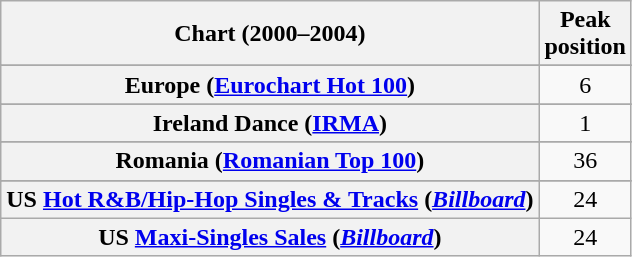<table class="wikitable sortable plainrowheaders" style="text-align:center">
<tr>
<th>Chart (2000–2004)</th>
<th>Peak<br>position</th>
</tr>
<tr>
</tr>
<tr>
</tr>
<tr>
</tr>
<tr>
<th scope="row">Europe (<a href='#'>Eurochart Hot 100</a>)</th>
<td>6</td>
</tr>
<tr>
</tr>
<tr>
</tr>
<tr>
</tr>
<tr>
<th scope="row">Ireland Dance (<a href='#'>IRMA</a>)</th>
<td>1</td>
</tr>
<tr>
</tr>
<tr>
</tr>
<tr>
</tr>
<tr>
<th scope="row">Romania (<a href='#'>Romanian Top 100</a>)</th>
<td>36</td>
</tr>
<tr>
</tr>
<tr>
</tr>
<tr>
</tr>
<tr>
</tr>
<tr>
<th scope="row">US <a href='#'>Hot R&B/Hip-Hop Singles & Tracks</a> (<em><a href='#'>Billboard</a></em>)</th>
<td>24</td>
</tr>
<tr>
<th scope="row">US <a href='#'>Maxi-Singles Sales</a> (<em><a href='#'>Billboard</a></em>)</th>
<td>24</td>
</tr>
</table>
